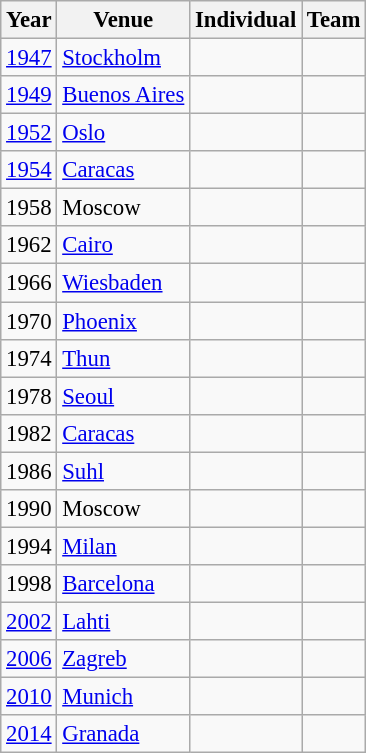<table class="wikitable" style="font-size: 95%">
<tr>
<th>Year</th>
<th>Venue</th>
<th>Individual</th>
<th>Team</th>
</tr>
<tr>
<td><a href='#'>1947</a></td>
<td><a href='#'>Stockholm</a></td>
<td></td>
<td></td>
</tr>
<tr>
<td><a href='#'>1949</a></td>
<td><a href='#'>Buenos Aires</a></td>
<td></td>
<td></td>
</tr>
<tr>
<td><a href='#'>1952</a></td>
<td><a href='#'>Oslo</a></td>
<td></td>
<td></td>
</tr>
<tr>
<td><a href='#'>1954</a></td>
<td><a href='#'>Caracas</a></td>
<td></td>
<td></td>
</tr>
<tr>
<td>1958</td>
<td>Moscow</td>
<td></td>
<td></td>
</tr>
<tr>
<td>1962</td>
<td><a href='#'>Cairo</a></td>
<td></td>
<td></td>
</tr>
<tr>
<td>1966</td>
<td><a href='#'>Wiesbaden</a></td>
<td></td>
<td></td>
</tr>
<tr>
<td>1970</td>
<td><a href='#'>Phoenix</a></td>
<td></td>
<td></td>
</tr>
<tr>
<td>1974</td>
<td><a href='#'>Thun</a></td>
<td></td>
<td></td>
</tr>
<tr>
<td>1978</td>
<td><a href='#'>Seoul</a></td>
<td></td>
<td></td>
</tr>
<tr>
<td>1982</td>
<td><a href='#'>Caracas</a></td>
<td></td>
<td></td>
</tr>
<tr>
<td>1986</td>
<td><a href='#'>Suhl</a></td>
<td></td>
<td></td>
</tr>
<tr>
<td>1990</td>
<td>Moscow</td>
<td></td>
<td></td>
</tr>
<tr>
<td>1994</td>
<td><a href='#'>Milan</a></td>
<td></td>
<td></td>
</tr>
<tr>
<td>1998</td>
<td><a href='#'>Barcelona</a></td>
<td></td>
<td></td>
</tr>
<tr>
<td><a href='#'>2002</a></td>
<td><a href='#'>Lahti</a></td>
<td></td>
<td></td>
</tr>
<tr>
<td><a href='#'>2006</a></td>
<td><a href='#'>Zagreb</a></td>
<td></td>
<td></td>
</tr>
<tr>
<td><a href='#'>2010</a></td>
<td><a href='#'>Munich</a></td>
<td></td>
<td></td>
</tr>
<tr>
<td><a href='#'>2014</a></td>
<td><a href='#'>Granada</a></td>
<td></td>
<td></td>
</tr>
</table>
